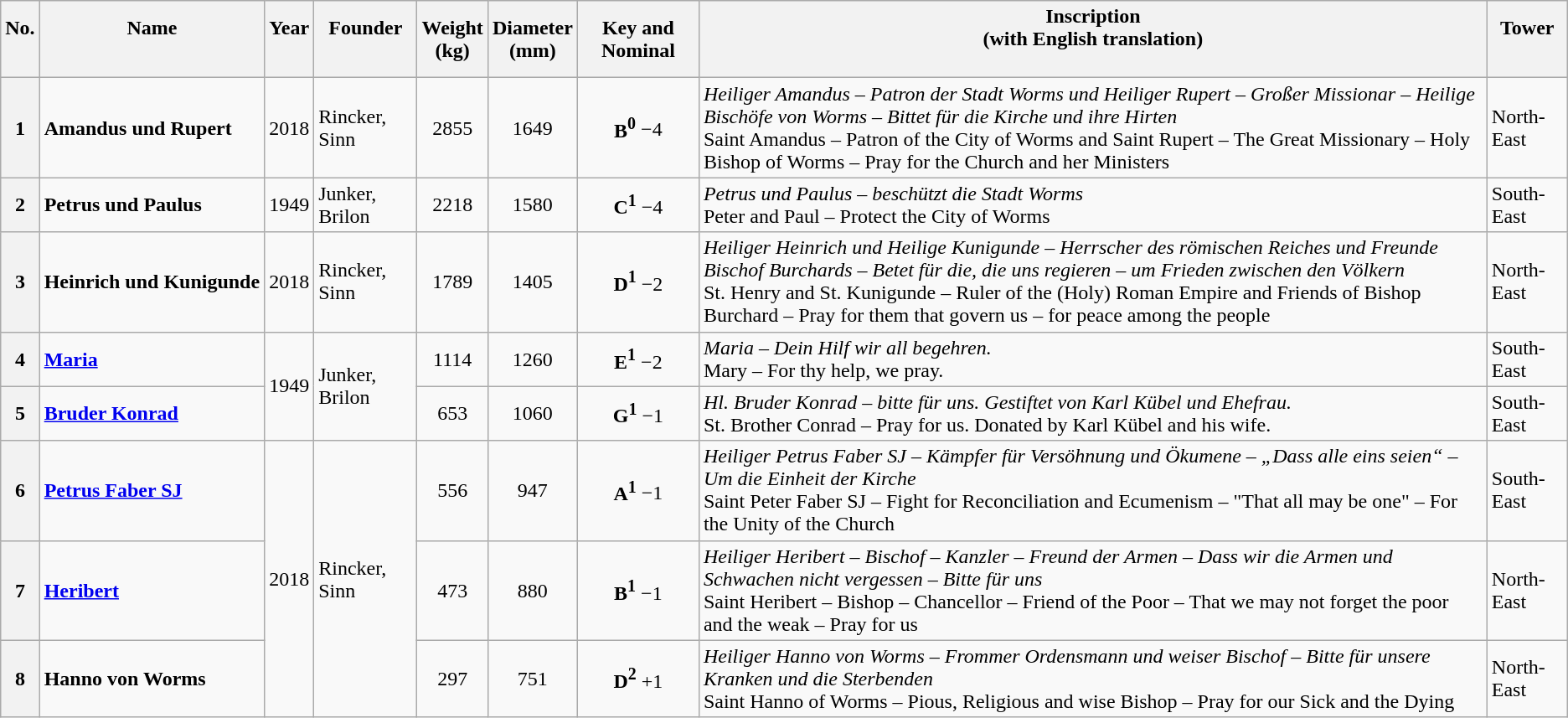<table class="wikitable">
<tr>
<th>No.<br> </th>
<th>Name<br> </th>
<th>Year<br> </th>
<th>Founder<br> </th>
<th>Weight<br>(kg)</th>
<th>Diameter<br>(mm)</th>
<th>Key and Nominal</th>
<th>Inscription<br>(with English translation)<br> </th>
<th>Tower<br> </th>
</tr>
<tr>
<th>1</th>
<td><strong>Amandus und Rupert</strong></td>
<td style="text-align:center;">2018</td>
<td>Rincker, Sinn</td>
<td style="text-align:center;">2855</td>
<td style="text-align:center;">1649</td>
<td style="text-align:center;"><strong>B<sup>0</sup></strong> −4</td>
<td><em>Heiliger Amandus – Patron der Stadt Worms und Heiliger Rupert – Großer Missionar – Heilige Bischöfe von Worms – Bittet für die Kirche und ihre Hirten</em><br>Saint Amandus – Patron of the City of Worms and Saint Rupert – The Great Missionary – Holy Bishop of Worms – Pray for the Church and her Ministers</td>
<td>North-East</td>
</tr>
<tr>
<th>2</th>
<td><strong>Petrus und Paulus</strong></td>
<td style="text-align:center;">1949</td>
<td>Junker, Brilon</td>
<td style="text-align:center;">2218</td>
<td style="text-align:center;">1580</td>
<td style="text-align:center;"><strong>C<sup>1</sup></strong> −4</td>
<td><em>Petrus und Paulus – beschützt die Stadt Worms</em><br>Peter and Paul – Protect the City of Worms</td>
<td>South-East</td>
</tr>
<tr>
<th>3</th>
<td><strong>Heinrich und Kunigunde</strong></td>
<td style="text-align:center;">2018</td>
<td>Rincker, Sinn</td>
<td style="text-align:center;">1789</td>
<td style="text-align:center;">1405</td>
<td style="text-align:center;"><strong>D<sup>1</sup></strong> −2</td>
<td><em>Heiliger Heinrich und Heilige Kunigunde – Herrscher des römischen Reiches und Freunde Bischof Burchards – Betet für die, die uns regieren – um Frieden zwischen den Völkern</em><br>St. Henry and St. Kunigunde – Ruler of the (Holy) Roman Empire and Friends of Bishop Burchard – Pray for them that govern us – for peace among the people</td>
<td>North-East</td>
</tr>
<tr>
<th>4</th>
<td><strong><a href='#'>Maria</a></strong></td>
<td rowspan="2" style="text-align:center;">1949</td>
<td rowspan="2">Junker, Brilon</td>
<td style="text-align:center;">1114</td>
<td style="text-align:center;">1260</td>
<td style="text-align:center;"><strong>E<sup>1</sup></strong> −2</td>
<td><em>Maria – Dein Hilf wir all begehren.</em><br>Mary – For thy help, we pray.</td>
<td>South-East</td>
</tr>
<tr>
<th>5</th>
<td><strong><a href='#'>Bruder Konrad</a></strong></td>
<td style="text-align:center;">653</td>
<td style="text-align:center;">1060</td>
<td style="text-align:center;"><strong>G<sup>1</sup></strong> −1</td>
<td><em>Hl. Bruder Konrad – bitte für uns. Gestiftet von Karl Kübel und Ehefrau.</em><br>St. Brother Conrad – Pray for us. Donated by Karl Kübel and his wife.</td>
<td>South-East</td>
</tr>
<tr>
<th>6</th>
<td><strong><a href='#'>Petrus Faber SJ</a></strong></td>
<td rowspan="3" style="text-align:center;">2018</td>
<td rowspan="3">Rincker, Sinn</td>
<td style="text-align:center;">556</td>
<td style="text-align:center;">947</td>
<td style="text-align:center;"><strong>A<sup>1</sup></strong> −1</td>
<td><em>Heiliger Petrus Faber SJ – Kämpfer für Versöhnung und Ökumene – „Dass alle eins seien“ – Um die Einheit der Kirche</em><br>Saint Peter Faber SJ – Fight for Reconciliation and Ecumenism – "That all may be one" – For the Unity of the Church</td>
<td>South-East</td>
</tr>
<tr>
<th>7</th>
<td><strong><a href='#'>Heribert</a></strong></td>
<td style="text-align:center;">473</td>
<td style="text-align:center;">880</td>
<td style="text-align:center;"><strong>B<sup>1</sup></strong> −1</td>
<td><em>Heiliger Heribert – Bischof – Kanzler – Freund der Armen – Dass wir die Armen und Schwachen nicht vergessen – Bitte für uns</em><br>Saint Heribert – Bishop – Chancellor – Friend of the Poor – That we may not forget the poor and the weak – Pray for us</td>
<td>North-East</td>
</tr>
<tr>
<th>8</th>
<td><strong>Hanno von Worms</strong></td>
<td style="text-align:center;">297</td>
<td style="text-align:center;">751</td>
<td style="text-align:center;"><strong>D<sup>2</sup></strong> +1</td>
<td><em>Heiliger Hanno von Worms – Frommer Ordensmann und weiser Bischof – Bitte für unsere Kranken und die Sterbenden</em><br>Saint Hanno of Worms – Pious, Religious and wise Bishop – Pray for our Sick and the Dying</td>
<td>North-East</td>
</tr>
</table>
